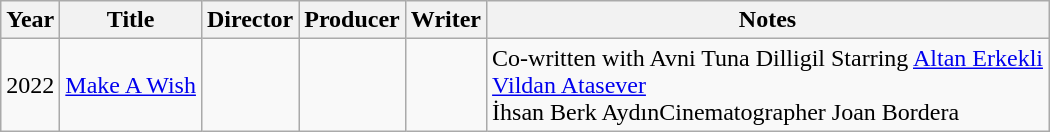<table class="wikitable sortable">
<tr>
<th>Year</th>
<th>Title</th>
<th>Director</th>
<th>Producer</th>
<th>Writer</th>
<th>Notes</th>
</tr>
<tr>
<td>2022</td>
<td><a href='#'>Make A Wish</a></td>
<td></td>
<td></td>
<td></td>
<td>Co-written with Avni Tuna Dilligil Starring <a href='#'>Altan Erkekli</a><br><a href='#'>Vildan Atasever</a><br>İhsan Berk AydınCinematographer Joan Bordera</td>
</tr>
</table>
